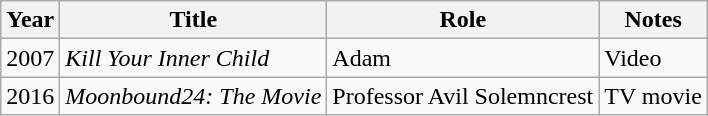<table class="wikitable sortable">
<tr>
<th>Year</th>
<th>Title</th>
<th>Role</th>
<th>Notes</th>
</tr>
<tr>
<td>2007</td>
<td><em>Kill Your Inner Child</em></td>
<td>Adam</td>
<td>Video</td>
</tr>
<tr>
<td>2016</td>
<td><em>Moonbound24: The Movie</em></td>
<td>Professor Avil Solemncrest</td>
<td>TV movie</td>
</tr>
</table>
